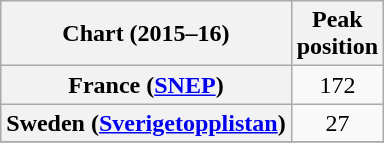<table class="wikitable sortable plainrowheaders" style="text-align:center">
<tr>
<th>Chart (2015–16)</th>
<th>Peak<br>position</th>
</tr>
<tr>
<th scope="row">France (<a href='#'>SNEP</a>)</th>
<td>172</td>
</tr>
<tr>
<th scope="row">Sweden (<a href='#'>Sverigetopplistan</a>)</th>
<td>27</td>
</tr>
<tr>
</tr>
</table>
